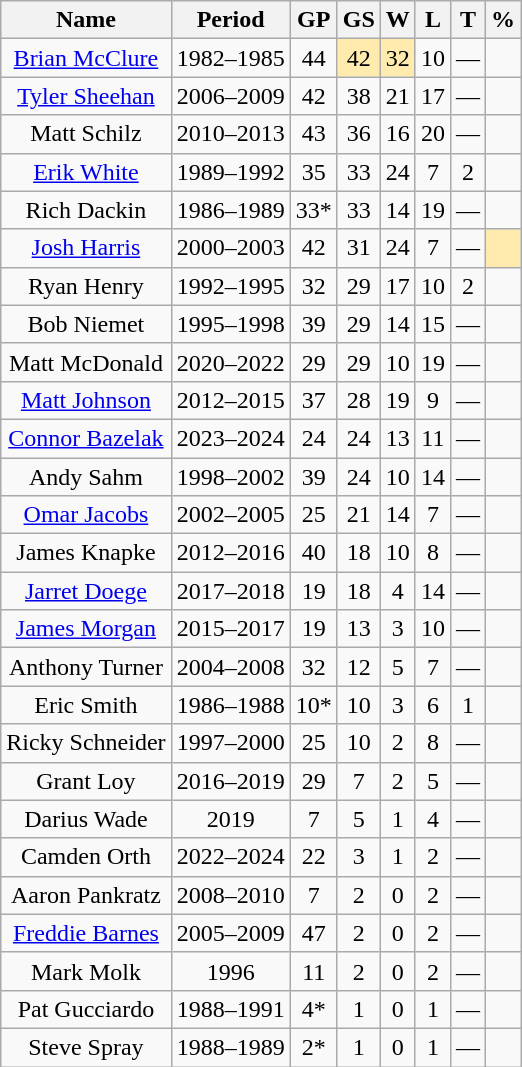<table class="wikitable sortable" style="text-align:center">
<tr>
<th style=>Name</th>
<th style=>Period</th>
<th style=>GP</th>
<th style=>GS</th>
<th style=>W</th>
<th style=>L</th>
<th style=>T</th>
<th style=>%</th>
</tr>
<tr>
<td><a href='#'>Brian McClure</a></td>
<td>1982–1985</td>
<td>44</td>
<td bgcolor="FFEBAD">42</td>
<td bgcolor="FFEBAD">32</td>
<td>10</td>
<td>—</td>
<td></td>
</tr>
<tr>
<td><a href='#'>Tyler Sheehan</a></td>
<td>2006–2009</td>
<td>42</td>
<td>38</td>
<td>21</td>
<td>17</td>
<td>—</td>
<td></td>
</tr>
<tr>
<td>Matt Schilz</td>
<td>2010–2013</td>
<td>43</td>
<td>36</td>
<td>16</td>
<td>20</td>
<td>—</td>
<td></td>
</tr>
<tr>
<td><a href='#'>Erik White</a></td>
<td>1989–1992</td>
<td>35</td>
<td>33</td>
<td>24</td>
<td>7</td>
<td>2</td>
<td></td>
</tr>
<tr>
<td>Rich Dackin</td>
<td>1986–1989</td>
<td>33*</td>
<td>33</td>
<td>14</td>
<td>19</td>
<td>—</td>
<td></td>
</tr>
<tr>
<td><a href='#'>Josh Harris</a></td>
<td>2000–2003</td>
<td>42</td>
<td>31</td>
<td>24</td>
<td>7</td>
<td>—</td>
<td bgcolor="FFEBAD"></td>
</tr>
<tr>
<td>Ryan Henry</td>
<td>1992–1995</td>
<td>32</td>
<td>29</td>
<td>17</td>
<td>10</td>
<td>2</td>
<td></td>
</tr>
<tr>
<td>Bob Niemet</td>
<td>1995–1998</td>
<td>39</td>
<td>29</td>
<td>14</td>
<td>15</td>
<td>—</td>
<td></td>
</tr>
<tr>
<td>Matt McDonald</td>
<td>2020–2022</td>
<td>29</td>
<td>29</td>
<td>10</td>
<td>19</td>
<td>—</td>
<td></td>
</tr>
<tr>
<td><a href='#'>Matt Johnson</a></td>
<td>2012–2015</td>
<td>37</td>
<td>28</td>
<td>19</td>
<td>9</td>
<td>—</td>
<td></td>
</tr>
<tr>
<td><a href='#'>Connor Bazelak</a></td>
<td>2023–2024</td>
<td>24</td>
<td>24</td>
<td>13</td>
<td>11</td>
<td>—</td>
<td></td>
</tr>
<tr>
<td>Andy Sahm</td>
<td>1998–2002</td>
<td>39</td>
<td>24</td>
<td>10</td>
<td>14</td>
<td>—</td>
<td></td>
</tr>
<tr>
<td><a href='#'>Omar Jacobs</a></td>
<td>2002–2005</td>
<td>25</td>
<td>21</td>
<td>14</td>
<td>7</td>
<td>—</td>
<td></td>
</tr>
<tr>
<td>James Knapke</td>
<td>2012–2016</td>
<td>40</td>
<td>18</td>
<td>10</td>
<td>8</td>
<td>—</td>
<td></td>
</tr>
<tr>
<td><a href='#'>Jarret Doege</a></td>
<td>2017–2018</td>
<td>19</td>
<td>18</td>
<td>4</td>
<td>14</td>
<td>—</td>
<td></td>
</tr>
<tr>
<td><a href='#'>James Morgan</a></td>
<td>2015–2017</td>
<td>19</td>
<td>13</td>
<td>3</td>
<td>10</td>
<td>—</td>
<td></td>
</tr>
<tr>
<td>Anthony Turner</td>
<td>2004–2008</td>
<td>32</td>
<td>12</td>
<td>5</td>
<td>7</td>
<td>—</td>
<td></td>
</tr>
<tr>
<td>Eric Smith</td>
<td>1986–1988</td>
<td>10*</td>
<td>10</td>
<td>3</td>
<td>6</td>
<td>1</td>
<td></td>
</tr>
<tr>
<td>Ricky Schneider</td>
<td>1997–2000</td>
<td>25</td>
<td>10</td>
<td>2</td>
<td>8</td>
<td>—</td>
<td></td>
</tr>
<tr>
<td>Grant Loy</td>
<td>2016–2019</td>
<td>29</td>
<td>7</td>
<td>2</td>
<td>5</td>
<td>—</td>
<td></td>
</tr>
<tr>
<td>Darius Wade</td>
<td>2019</td>
<td>7</td>
<td>5</td>
<td>1</td>
<td>4</td>
<td>—</td>
<td></td>
</tr>
<tr>
<td>Camden Orth</td>
<td>2022–2024</td>
<td>22</td>
<td>3</td>
<td>1</td>
<td>2</td>
<td>—</td>
<td></td>
</tr>
<tr>
<td>Aaron Pankratz</td>
<td>2008–2010</td>
<td>7</td>
<td>2</td>
<td>0</td>
<td>2</td>
<td>—</td>
<td></td>
</tr>
<tr>
<td><a href='#'>Freddie Barnes</a></td>
<td>2005–2009</td>
<td>47</td>
<td>2</td>
<td>0</td>
<td>2</td>
<td>—</td>
<td></td>
</tr>
<tr>
<td>Mark Molk</td>
<td>1996</td>
<td>11</td>
<td>2</td>
<td>0</td>
<td>2</td>
<td>—</td>
<td></td>
</tr>
<tr>
<td>Pat Gucciardo</td>
<td>1988–1991</td>
<td>4*</td>
<td>1</td>
<td>0</td>
<td>1</td>
<td>—</td>
<td></td>
</tr>
<tr>
<td>Steve Spray</td>
<td>1988–1989</td>
<td>2*</td>
<td>1</td>
<td>0</td>
<td>1</td>
<td>—</td>
<td></td>
</tr>
</table>
